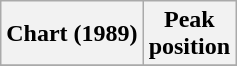<table class="wikitable sortable">
<tr>
<th>Chart (1989)</th>
<th>Peak<br>position</th>
</tr>
<tr>
</tr>
</table>
